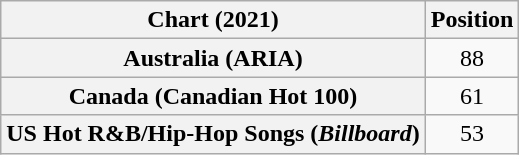<table class="wikitable sortable plainrowheaders" style="text-align:center">
<tr>
<th scope="col">Chart (2021)</th>
<th scope="col">Position</th>
</tr>
<tr>
<th scope="row">Australia (ARIA)</th>
<td>88</td>
</tr>
<tr>
<th scope="row">Canada (Canadian Hot 100)</th>
<td>61</td>
</tr>
<tr>
<th scope="row">US Hot R&B/Hip-Hop Songs (<em>Billboard</em>)</th>
<td>53</td>
</tr>
</table>
